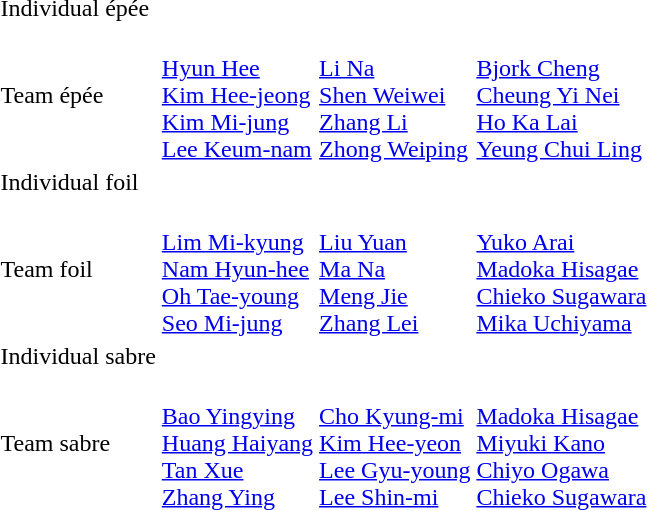<table>
<tr>
<td>Individual épée<br></td>
<td></td>
<td></td>
<td></td>
</tr>
<tr>
<td>Team épée<br></td>
<td><br><a href='#'>Hyun Hee</a><br><a href='#'>Kim Hee-jeong</a><br><a href='#'>Kim Mi-jung</a><br><a href='#'>Lee Keum-nam</a></td>
<td><br><a href='#'>Li Na</a><br><a href='#'>Shen Weiwei</a><br><a href='#'>Zhang Li</a><br><a href='#'>Zhong Weiping</a></td>
<td><br><a href='#'>Bjork Cheng</a><br><a href='#'>Cheung Yi Nei</a><br><a href='#'>Ho Ka Lai</a><br><a href='#'>Yeung Chui Ling</a></td>
</tr>
<tr>
<td>Individual foil<br></td>
<td></td>
<td></td>
<td></td>
</tr>
<tr>
<td>Team foil<br></td>
<td><br><a href='#'>Lim Mi-kyung</a><br><a href='#'>Nam Hyun-hee</a><br><a href='#'>Oh Tae-young</a><br><a href='#'>Seo Mi-jung</a></td>
<td><br><a href='#'>Liu Yuan</a><br><a href='#'>Ma Na</a><br><a href='#'>Meng Jie</a><br><a href='#'>Zhang Lei</a></td>
<td><br><a href='#'>Yuko Arai</a><br><a href='#'>Madoka Hisagae</a><br><a href='#'>Chieko Sugawara</a><br><a href='#'>Mika Uchiyama</a></td>
</tr>
<tr>
<td>Individual sabre<br></td>
<td></td>
<td></td>
<td></td>
</tr>
<tr>
<td>Team sabre<br></td>
<td><br><a href='#'>Bao Yingying</a><br><a href='#'>Huang Haiyang</a><br><a href='#'>Tan Xue</a><br><a href='#'>Zhang Ying</a></td>
<td><br><a href='#'>Cho Kyung-mi</a><br><a href='#'>Kim Hee-yeon</a><br><a href='#'>Lee Gyu-young</a><br><a href='#'>Lee Shin-mi</a></td>
<td><br><a href='#'>Madoka Hisagae</a><br><a href='#'>Miyuki Kano</a><br><a href='#'>Chiyo Ogawa</a><br><a href='#'>Chieko Sugawara</a></td>
</tr>
</table>
